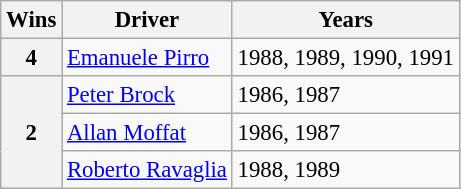<table class="wikitable" style="font-size: 95%;">
<tr>
<th>Wins</th>
<th>Driver</th>
<th>Years</th>
</tr>
<tr>
<th>4</th>
<td> <a href='#'>Emanuele Pirro</a></td>
<td>1988, 1989, 1990, 1991</td>
</tr>
<tr>
<th rowspan="3">2</th>
<td> <a href='#'>Peter Brock</a></td>
<td>1986, 1987</td>
</tr>
<tr>
<td> <a href='#'>Allan Moffat</a></td>
<td>1986, 1987</td>
</tr>
<tr>
<td> <a href='#'>Roberto Ravaglia</a></td>
<td>1988, 1989</td>
</tr>
</table>
